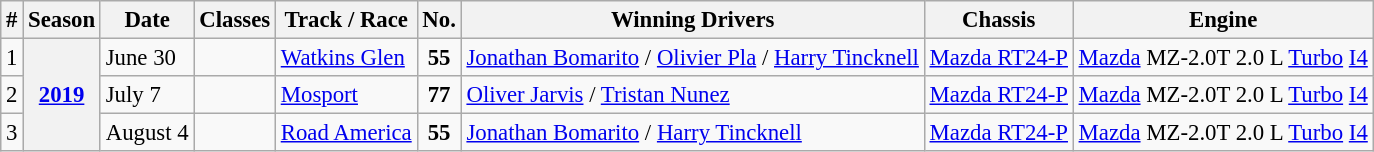<table class="wikitable" style="font-size:95%;">
<tr>
<th>#</th>
<th>Season</th>
<th>Date</th>
<th>Classes</th>
<th>Track / Race</th>
<th>No.</th>
<th>Winning Drivers</th>
<th>Chassis</th>
<th>Engine</th>
</tr>
<tr>
<td>1</td>
<th rowspan=3 align=center><a href='#'>2019</a></th>
<td>June 30</td>
<td align=center></td>
<td><a href='#'>Watkins Glen</a></td>
<td align=center><strong>55</strong></td>
<td align=left> <a href='#'>Jonathan Bomarito</a> /  <a href='#'>Olivier Pla</a> /  <a href='#'>Harry Tincknell</a></td>
<td><a href='#'>Mazda RT24-P</a></td>
<td><a href='#'>Mazda</a> MZ-2.0T 2.0 L <a href='#'>Turbo</a> <a href='#'>I4</a></td>
</tr>
<tr>
<td>2</td>
<td>July 7</td>
<td align=center></td>
<td><a href='#'>Mosport</a></td>
<td align=center><strong>77</strong></td>
<td align=left> <a href='#'>Oliver Jarvis</a> /  <a href='#'>Tristan Nunez</a></td>
<td><a href='#'>Mazda RT24-P</a></td>
<td><a href='#'>Mazda</a> MZ-2.0T 2.0 L <a href='#'>Turbo</a> <a href='#'>I4</a></td>
</tr>
<tr>
<td>3</td>
<td>August 4</td>
<td align=center></td>
<td><a href='#'>Road America</a></td>
<td align=center><strong>55</strong></td>
<td align=left> <a href='#'>Jonathan Bomarito</a> /  <a href='#'>Harry Tincknell</a></td>
<td><a href='#'>Mazda RT24-P</a></td>
<td><a href='#'>Mazda</a> MZ-2.0T 2.0 L <a href='#'>Turbo</a> <a href='#'>I4</a></td>
</tr>
</table>
